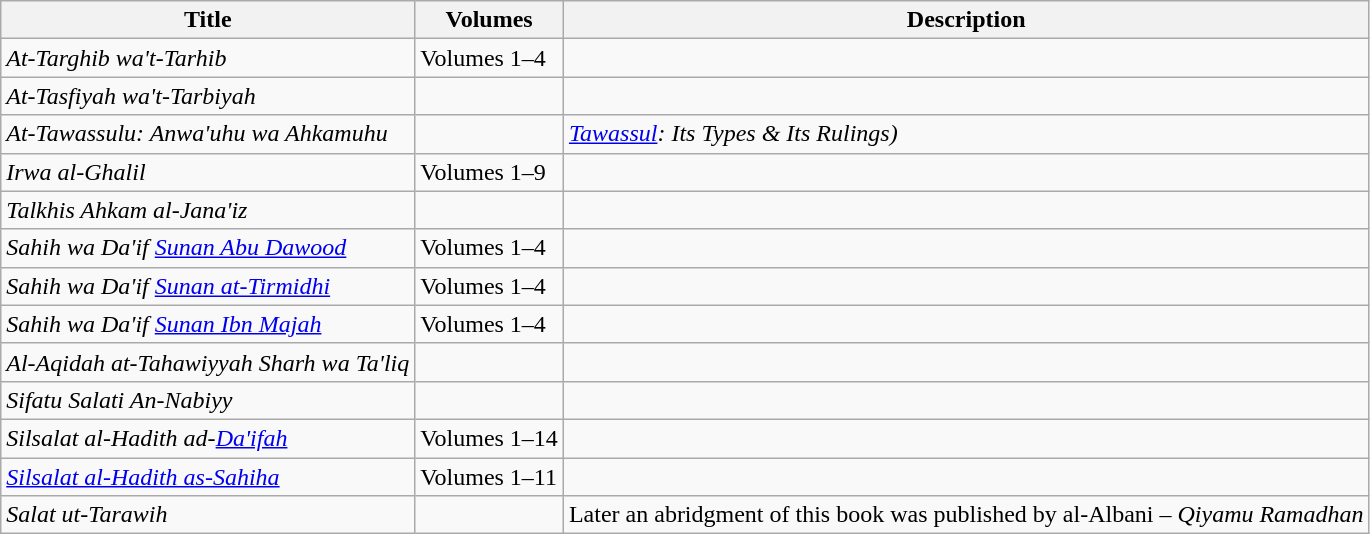<table class="wikitable">
<tr>
<th>Title</th>
<th>Volumes</th>
<th>Description</th>
</tr>
<tr>
<td><em>At-Targhib wa't-Tarhib</em></td>
<td>Volumes 1–4</td>
<td></td>
</tr>
<tr>
<td><em>At-Tasfiyah wa't-Tarbiyah</em></td>
<td></td>
<td></td>
</tr>
<tr>
<td><em>At-Tawassulu: Anwa'uhu wa Ahkamuhu</em></td>
<td></td>
<td><em><a href='#'>Tawassul</a>: Its Types & Its Rulings) </em></td>
</tr>
<tr>
<td><em>Irwa al-Ghalil</em></td>
<td>Volumes 1–9</td>
<td></td>
</tr>
<tr>
<td><em>Talkhis Ahkam al-Jana'iz</em></td>
<td></td>
<td></td>
</tr>
<tr>
<td><em>Sahih wa Da'if <a href='#'>Sunan Abu Dawood</a></em></td>
<td>Volumes 1–4</td>
<td></td>
</tr>
<tr>
<td><em>Sahih wa Da'if <a href='#'>Sunan at-Tirmidhi</a></em></td>
<td>Volumes 1–4</td>
<td></td>
</tr>
<tr>
<td><em>Sahih wa Da'if <a href='#'>Sunan Ibn Majah</a></em></td>
<td>Volumes 1–4</td>
<td></td>
</tr>
<tr>
<td><em>Al-Aqidah at-Tahawiyyah Sharh wa Ta'liq</em></td>
<td></td>
<td></td>
</tr>
<tr>
<td><em>Sifatu Salati An-Nabiyy</em></td>
<td></td>
<td></td>
</tr>
<tr>
<td><em>Silsalat al-Hadith ad-<a href='#'>Da'ifah</a></em></td>
<td>Volumes 1–14</td>
<td></td>
</tr>
<tr>
<td><em><a href='#'>Silsalat al-Hadith as-Sahiha</a></em></td>
<td>Volumes 1–11</td>
<td></td>
</tr>
<tr>
<td><em>Salat ut-Tarawih</em></td>
<td></td>
<td>Later an abridgment of this book was published by al-Albani – <em>Qiyamu Ramadhan</em></td>
</tr>
</table>
